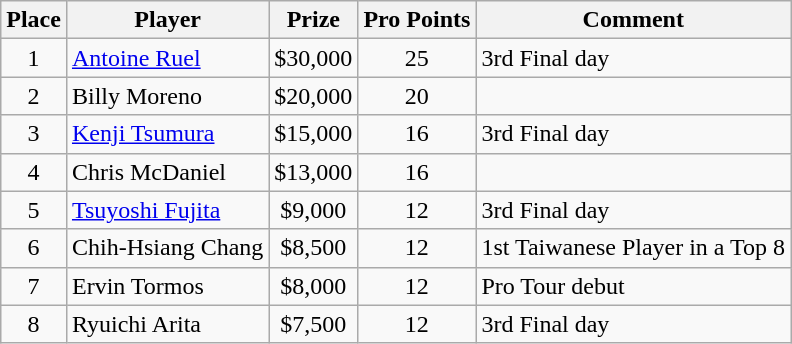<table class="wikitable">
<tr>
<th>Place</th>
<th>Player</th>
<th>Prize</th>
<th>Pro Points</th>
<th>Comment</th>
</tr>
<tr>
<td align=center>1</td>
<td> <a href='#'>Antoine Ruel</a></td>
<td align=center>$30,000</td>
<td align=center>25</td>
<td>3rd Final day</td>
</tr>
<tr>
<td align=center>2</td>
<td> Billy Moreno</td>
<td align=center>$20,000</td>
<td align=center>20</td>
<td></td>
</tr>
<tr>
<td align=center>3</td>
<td> <a href='#'>Kenji Tsumura</a></td>
<td align=center>$15,000</td>
<td align=center>16</td>
<td>3rd Final day</td>
</tr>
<tr>
<td align=center>4</td>
<td> Chris McDaniel</td>
<td align=center>$13,000</td>
<td align=center>16</td>
<td></td>
</tr>
<tr>
<td align=center>5</td>
<td> <a href='#'>Tsuyoshi Fujita</a></td>
<td align=center>$9,000</td>
<td align=center>12</td>
<td>3rd Final day</td>
</tr>
<tr>
<td align=center>6</td>
<td> Chih-Hsiang Chang</td>
<td align=center>$8,500</td>
<td align=center>12</td>
<td>1st Taiwanese Player in a Top 8</td>
</tr>
<tr>
<td align=center>7</td>
<td> Ervin Tormos</td>
<td align=center>$8,000</td>
<td align=center>12</td>
<td>Pro Tour debut</td>
</tr>
<tr>
<td align=center>8</td>
<td> Ryuichi Arita</td>
<td align=center>$7,500</td>
<td align=center>12</td>
<td>3rd Final day</td>
</tr>
</table>
